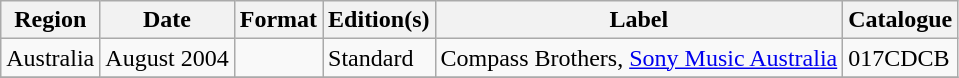<table class="wikitable plainrowheaders">
<tr>
<th scope="col">Region</th>
<th scope="col">Date</th>
<th scope="col">Format</th>
<th scope="col">Edition(s)</th>
<th scope="col">Label</th>
<th scope="col">Catalogue</th>
</tr>
<tr>
<td>Australia</td>
<td>August 2004</td>
<td></td>
<td>Standard</td>
<td>Compass Brothers, <a href='#'>Sony Music Australia</a></td>
<td>017CDCB</td>
</tr>
<tr>
</tr>
</table>
